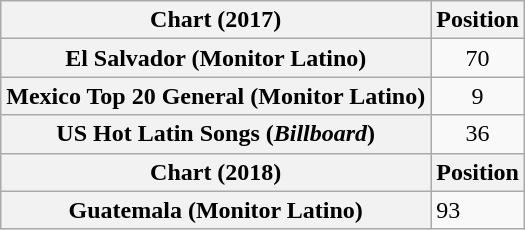<table class="wikitable plainrowheaders sortable" style="text-align:left">
<tr>
<th scope="col">Chart (2017)</th>
<th scope="col">Position</th>
</tr>
<tr>
<th scope="row">El Salvador (Monitor Latino)</th>
<td style="text-align:center;">70</td>
</tr>
<tr>
<th scope="row">Mexico Top 20 General (Monitor Latino)</th>
<td align="center">9</td>
</tr>
<tr>
<th scope="row">US Hot Latin Songs (<em>Billboard</em>)</th>
<td style="text-align:center;">36</td>
</tr>
<tr>
<th scope="col">Chart (2018)</th>
<th scope="col">Position</th>
</tr>
<tr>
<th scope="row">Guatemala (Monitor Latino)</th>
<td>93</td>
</tr>
</table>
